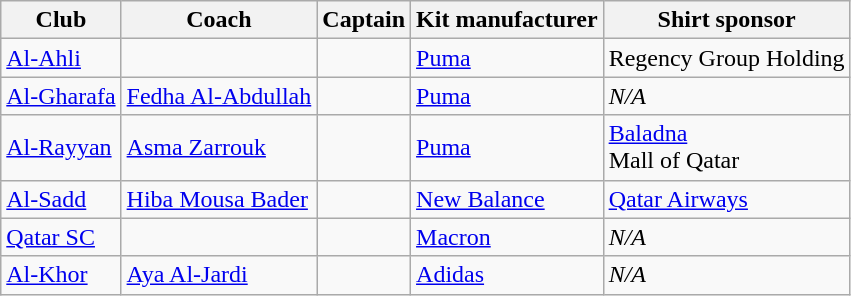<table class="wikitable sortable" style="text-align:left;">
<tr>
<th>Club</th>
<th>Coach</th>
<th>Captain</th>
<th>Kit manufacturer</th>
<th>Shirt sponsor</th>
</tr>
<tr>
<td><a href='#'>Al-Ahli</a></td>
<td></td>
<td></td>
<td><a href='#'>Puma</a></td>
<td>Regency Group Holding</td>
</tr>
<tr>
<td><a href='#'>Al-Gharafa</a></td>
<td> <a href='#'>Fedha Al-Abdullah</a></td>
<td></td>
<td><a href='#'>Puma</a></td>
<td><em>N/A</em></td>
</tr>
<tr>
<td><a href='#'>Al-Rayyan</a></td>
<td> <a href='#'>Asma Zarrouk</a></td>
<td></td>
<td><a href='#'>Puma</a></td>
<td><a href='#'>Baladna</a><br>Mall of Qatar</td>
</tr>
<tr>
<td><a href='#'>Al-Sadd</a></td>
<td> <a href='#'>Hiba Mousa Bader</a></td>
<td></td>
<td><a href='#'>New Balance</a></td>
<td><a href='#'>Qatar Airways</a></td>
</tr>
<tr>
<td><a href='#'>Qatar SC</a></td>
<td></td>
<td></td>
<td><a href='#'>Macron</a></td>
<td><em>N/A</em></td>
</tr>
<tr>
<td><a href='#'>Al-Khor</a></td>
<td> <a href='#'>Aya Al-Jardi</a></td>
<td></td>
<td><a href='#'>Adidas</a></td>
<td><em>N/A</em></td>
</tr>
</table>
